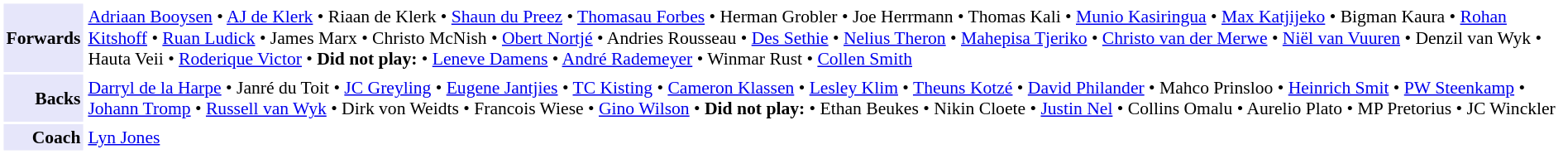<table cellpadding="2" style="border: 1px solid white; font-size:90%;">
<tr>
<td style="text-align:right;" bgcolor="lavender"><strong>Forwards</strong></td>
<td style="text-align:left;"><a href='#'>Adriaan Booysen</a> • <a href='#'>AJ de Klerk</a> • Riaan de Klerk • <a href='#'>Shaun du Preez</a> • <a href='#'>Thomasau Forbes</a> • Herman Grobler • Joe Herrmann • Thomas Kali • <a href='#'>Munio Kasiringua</a> • <a href='#'>Max Katjijeko</a> • Bigman Kaura • <a href='#'>Rohan Kitshoff</a> • <a href='#'>Ruan Ludick</a> • James Marx • Christo McNish • <a href='#'>Obert Nortjé</a> • Andries Rousseau • <a href='#'>Des Sethie</a> • <a href='#'>Nelius Theron</a> • <a href='#'>Mahepisa Tjeriko</a> • <a href='#'>Christo van der Merwe</a> • <a href='#'>Niël van Vuuren</a> • Denzil van Wyk • Hauta Veii • <a href='#'>Roderique Victor</a> • <strong>Did not play:</strong> • <a href='#'>Leneve Damens</a> • <a href='#'>André Rademeyer</a> • Winmar Rust • <a href='#'>Collen Smith</a></td>
</tr>
<tr>
<td style="text-align:right;" bgcolor="lavender"><strong>Backs</strong></td>
<td style="text-align:left;"><a href='#'>Darryl de la Harpe</a> • Janré du Toit • <a href='#'>JC Greyling</a> • <a href='#'>Eugene Jantjies</a> • <a href='#'>TC Kisting</a> • <a href='#'>Cameron Klassen</a> • <a href='#'>Lesley Klim</a> • <a href='#'>Theuns Kotzé</a> • <a href='#'>David Philander</a> • Mahco Prinsloo • <a href='#'>Heinrich Smit</a> • <a href='#'>PW Steenkamp</a> • <a href='#'>Johann Tromp</a> • <a href='#'>Russell van Wyk</a> • Dirk von Weidts • Francois Wiese • <a href='#'>Gino Wilson</a> • <strong>Did not play:</strong> • Ethan Beukes • Nikin Cloete • <a href='#'>Justin Nel</a> • Collins Omalu • Aurelio Plato • MP Pretorius • JC Winckler</td>
</tr>
<tr>
<td style="text-align:right;" bgcolor="lavender"><strong>Coach</strong></td>
<td style="text-align:left;"><a href='#'>Lyn Jones</a></td>
</tr>
</table>
